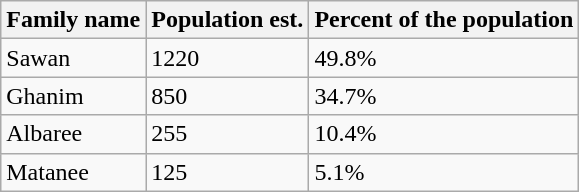<table class="wikitable">
<tr>
<th>Family name</th>
<th>Population est.</th>
<th>Percent of the population</th>
</tr>
<tr>
<td>Sawan</td>
<td>1220</td>
<td>49.8%</td>
</tr>
<tr>
<td>Ghanim</td>
<td>850</td>
<td>34.7%</td>
</tr>
<tr>
<td>Albaree</td>
<td>255</td>
<td>10.4%</td>
</tr>
<tr>
<td>Matanee</td>
<td>125</td>
<td>5.1%</td>
</tr>
</table>
